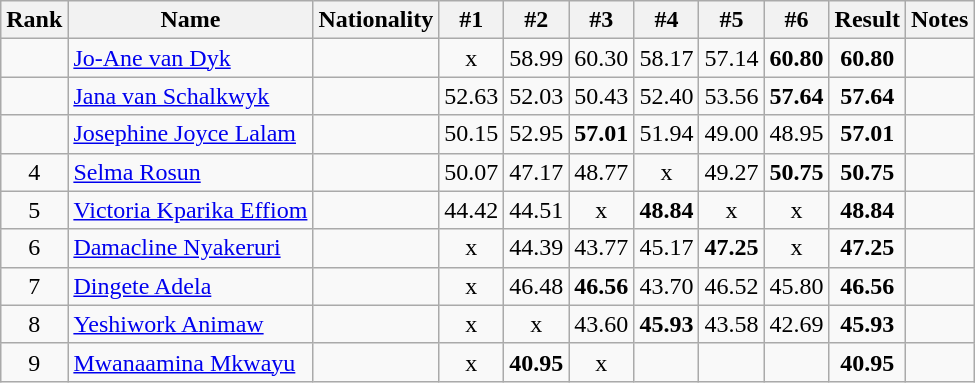<table class="wikitable sortable" style="text-align:center">
<tr>
<th>Rank</th>
<th>Name</th>
<th>Nationality</th>
<th>#1</th>
<th>#2</th>
<th>#3</th>
<th>#4</th>
<th>#5</th>
<th>#6</th>
<th>Result</th>
<th>Notes</th>
</tr>
<tr>
<td></td>
<td align=left><a href='#'>Jo-Ane van Dyk</a></td>
<td align=left></td>
<td>x</td>
<td>58.99</td>
<td>60.30</td>
<td>58.17</td>
<td>57.14</td>
<td><strong>60.80</strong></td>
<td><strong>60.80</strong></td>
<td></td>
</tr>
<tr>
<td></td>
<td align=left><a href='#'>Jana van Schalkwyk</a></td>
<td align=left></td>
<td>52.63</td>
<td>52.03</td>
<td>50.43</td>
<td>52.40</td>
<td>53.56</td>
<td><strong>57.64</strong></td>
<td><strong>57.64</strong></td>
<td></td>
</tr>
<tr>
<td></td>
<td align=left><a href='#'>Josephine Joyce Lalam</a></td>
<td align=left></td>
<td>50.15</td>
<td>52.95</td>
<td><strong>57.01</strong></td>
<td>51.94</td>
<td>49.00</td>
<td>48.95</td>
<td><strong>57.01</strong></td>
<td></td>
</tr>
<tr>
<td>4</td>
<td align=left><a href='#'>Selma Rosun</a></td>
<td align=left></td>
<td>50.07</td>
<td>47.17</td>
<td>48.77</td>
<td>x</td>
<td>49.27</td>
<td><strong>50.75</strong></td>
<td><strong>50.75</strong></td>
<td></td>
</tr>
<tr>
<td>5</td>
<td align=left><a href='#'>Victoria Kparika Effiom</a></td>
<td align=left></td>
<td>44.42</td>
<td>44.51</td>
<td>x</td>
<td><strong>48.84</strong></td>
<td>x</td>
<td>x</td>
<td><strong>48.84</strong></td>
<td></td>
</tr>
<tr>
<td>6</td>
<td align=left><a href='#'>Damacline Nyakeruri</a></td>
<td align=left></td>
<td>x</td>
<td>44.39</td>
<td>43.77</td>
<td>45.17</td>
<td><strong>47.25</strong></td>
<td>x</td>
<td><strong>47.25</strong></td>
<td></td>
</tr>
<tr>
<td>7</td>
<td align=left><a href='#'>Dingete Adela</a></td>
<td align=left></td>
<td>x</td>
<td>46.48</td>
<td><strong>46.56</strong></td>
<td>43.70</td>
<td>46.52</td>
<td>45.80</td>
<td><strong>46.56</strong></td>
<td></td>
</tr>
<tr>
<td>8</td>
<td align=left><a href='#'>Yeshiwork Animaw</a></td>
<td align=left></td>
<td>x</td>
<td>x</td>
<td>43.60</td>
<td><strong>45.93</strong></td>
<td>43.58</td>
<td>42.69</td>
<td><strong>45.93</strong></td>
<td></td>
</tr>
<tr>
<td>9</td>
<td align=left><a href='#'>Mwanaamina Mkwayu</a></td>
<td align=left></td>
<td>x</td>
<td><strong>40.95</strong></td>
<td>x</td>
<td></td>
<td></td>
<td></td>
<td><strong>40.95</strong></td>
<td></td>
</tr>
</table>
